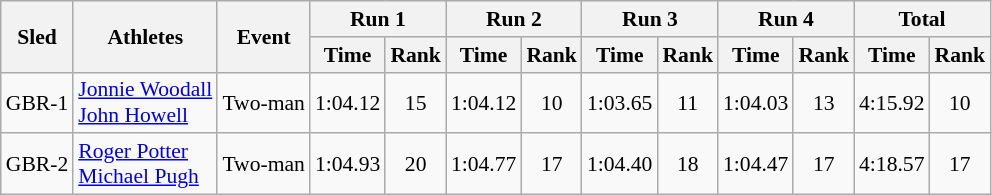<table class="wikitable" border="1" style="font-size:90%">
<tr>
<th rowspan="2">Sled</th>
<th rowspan="2">Athletes</th>
<th rowspan="2">Event</th>
<th colspan="2">Run 1</th>
<th colspan="2">Run 2</th>
<th colspan="2">Run 3</th>
<th colspan="2">Run 4</th>
<th colspan="2">Total</th>
</tr>
<tr>
<th>Time</th>
<th>Rank</th>
<th>Time</th>
<th>Rank</th>
<th>Time</th>
<th>Rank</th>
<th>Time</th>
<th>Rank</th>
<th>Time</th>
<th>Rank</th>
</tr>
<tr>
<td align="center">GBR-1</td>
<td><a href='#'>Jonnie Woodall</a><br><a href='#'>John Howell</a></td>
<td>Two-man</td>
<td align="center">1:04.12</td>
<td align="center">15</td>
<td align="center">1:04.12</td>
<td align="center">10</td>
<td align="center">1:03.65</td>
<td align="center">11</td>
<td align="center">1:04.03</td>
<td align="center">13</td>
<td align="center">4:15.92</td>
<td align="center">10</td>
</tr>
<tr>
<td align="center">GBR-2</td>
<td><a href='#'>Roger Potter</a><br><a href='#'>Michael Pugh</a></td>
<td>Two-man</td>
<td align="center">1:04.93</td>
<td align="center">20</td>
<td align="center">1:04.77</td>
<td align="center">17</td>
<td align="center">1:04.40</td>
<td align="center">18</td>
<td align="center">1:04.47</td>
<td align="center">17</td>
<td align="center">4:18.57</td>
<td align="center">17</td>
</tr>
</table>
